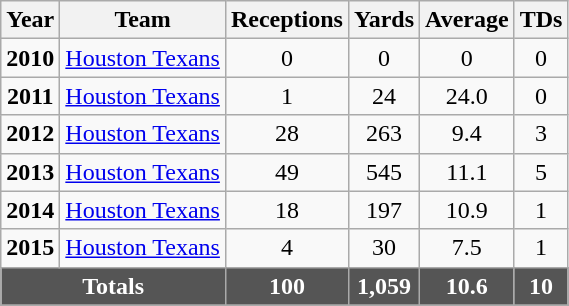<table class="wikitable" style="text-align:center;">
<tr>
<th>Year</th>
<th>Team</th>
<th>Receptions</th>
<th>Yards</th>
<th>Average</th>
<th>TDs</th>
</tr>
<tr>
<td><strong>2010</strong></td>
<td><a href='#'>Houston Texans</a></td>
<td>0</td>
<td>0</td>
<td>0</td>
<td>0</td>
</tr>
<tr>
<td><strong>2011</strong></td>
<td><a href='#'>Houston Texans</a></td>
<td>1</td>
<td>24</td>
<td>24.0</td>
<td>0</td>
</tr>
<tr>
<td><strong>2012</strong></td>
<td><a href='#'>Houston Texans</a></td>
<td>28</td>
<td>263</td>
<td>9.4</td>
<td>3</td>
</tr>
<tr>
<td><strong>2013</strong></td>
<td><a href='#'>Houston Texans</a></td>
<td>49</td>
<td>545</td>
<td>11.1</td>
<td>5</td>
</tr>
<tr>
<td><strong>2014</strong></td>
<td><a href='#'>Houston Texans</a></td>
<td>18</td>
<td>197</td>
<td>10.9</td>
<td>1</td>
</tr>
<tr>
<td><strong>2015</strong></td>
<td><a href='#'>Houston Texans</a></td>
<td>4</td>
<td>30</td>
<td>7.5</td>
<td>1</td>
</tr>
<tr style="background:#555555;font-weight:bold;color:white;">
<td colspan=2>Totals</td>
<td>100</td>
<td>1,059</td>
<td>10.6</td>
<td>10</td>
</tr>
<tr style="background:#555555;font-weight:bold;color:white;">
</tr>
</table>
